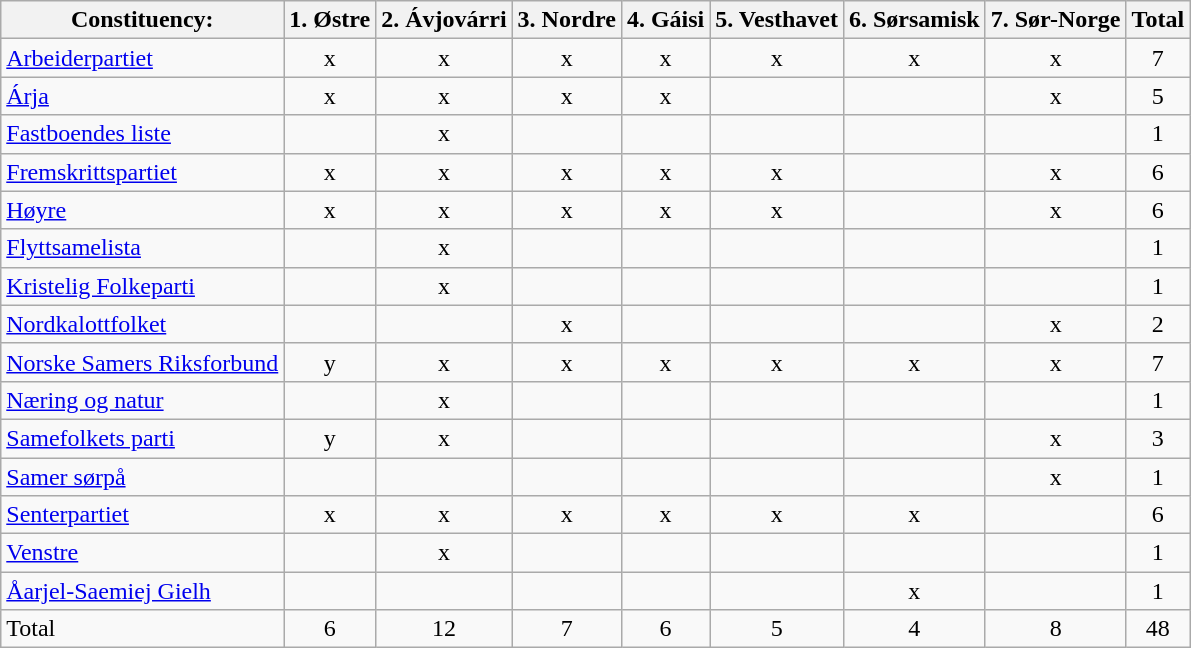<table class="wikitable" style="text-align:center;">
<tr>
<th>Constituency:</th>
<th>1. Østre</th>
<th>2. Ávjovárri</th>
<th>3. Nordre</th>
<th>4. Gáisi</th>
<th>5. Vesthavet</th>
<th>6. Sørsamisk</th>
<th>7. Sør-Norge</th>
<th>Total</th>
</tr>
<tr>
<td align="left"><a href='#'>Arbeiderpartiet</a></td>
<td>x</td>
<td>x</td>
<td>x</td>
<td>x</td>
<td>x</td>
<td>x</td>
<td>x</td>
<td>7</td>
</tr>
<tr>
<td align="left"><a href='#'>Árja</a></td>
<td>x</td>
<td>x</td>
<td>x</td>
<td>x</td>
<td></td>
<td></td>
<td>x</td>
<td>5</td>
</tr>
<tr>
<td align="left"><a href='#'>Fastboendes liste</a></td>
<td></td>
<td>x</td>
<td></td>
<td></td>
<td></td>
<td></td>
<td></td>
<td>1</td>
</tr>
<tr>
<td align="left"><a href='#'>Fremskrittspartiet</a></td>
<td>x</td>
<td>x</td>
<td>x</td>
<td>x</td>
<td>x</td>
<td></td>
<td>x</td>
<td>6</td>
</tr>
<tr>
<td align="left"><a href='#'>Høyre</a></td>
<td>x</td>
<td>x</td>
<td>x</td>
<td>x</td>
<td>x</td>
<td></td>
<td>x</td>
<td>6</td>
</tr>
<tr>
<td align="left"><a href='#'>Flyttsamelista</a></td>
<td></td>
<td>x</td>
<td></td>
<td></td>
<td></td>
<td></td>
<td></td>
<td>1</td>
</tr>
<tr>
<td align="left"><a href='#'>Kristelig Folkeparti</a></td>
<td></td>
<td>x</td>
<td></td>
<td></td>
<td></td>
<td></td>
<td></td>
<td>1</td>
</tr>
<tr>
<td align="left"><a href='#'>Nordkalottfolket</a></td>
<td></td>
<td></td>
<td>x</td>
<td></td>
<td></td>
<td></td>
<td>x</td>
<td>2</td>
</tr>
<tr>
<td align="left"><a href='#'>Norske Samers Riksforbund</a></td>
<td>y</td>
<td>x</td>
<td>x</td>
<td>x</td>
<td>x</td>
<td>x</td>
<td>x</td>
<td>7</td>
</tr>
<tr>
<td align="left"><a href='#'>Næring og natur</a></td>
<td></td>
<td>x</td>
<td></td>
<td></td>
<td></td>
<td></td>
<td></td>
<td>1</td>
</tr>
<tr>
<td align="left"><a href='#'>Samefolkets parti</a></td>
<td>y</td>
<td>x</td>
<td></td>
<td></td>
<td></td>
<td></td>
<td>x</td>
<td>3</td>
</tr>
<tr>
<td align="left"><a href='#'>Samer sørpå</a></td>
<td></td>
<td></td>
<td></td>
<td></td>
<td></td>
<td></td>
<td>x</td>
<td>1</td>
</tr>
<tr>
<td align="left"><a href='#'>Senterpartiet</a></td>
<td>x</td>
<td>x</td>
<td>x</td>
<td>x</td>
<td>x</td>
<td>x</td>
<td></td>
<td>6</td>
</tr>
<tr>
<td align="left"><a href='#'>Venstre</a></td>
<td></td>
<td>x</td>
<td></td>
<td></td>
<td></td>
<td></td>
<td></td>
<td>1</td>
</tr>
<tr>
<td align="left"><a href='#'>Åarjel-Saemiej Gielh</a></td>
<td></td>
<td></td>
<td></td>
<td></td>
<td></td>
<td>x</td>
<td></td>
<td>1</td>
</tr>
<tr>
<td align="left">Total</td>
<td>6</td>
<td>12</td>
<td>7</td>
<td>6</td>
<td>5</td>
<td>4</td>
<td>8</td>
<td>48</td>
</tr>
</table>
